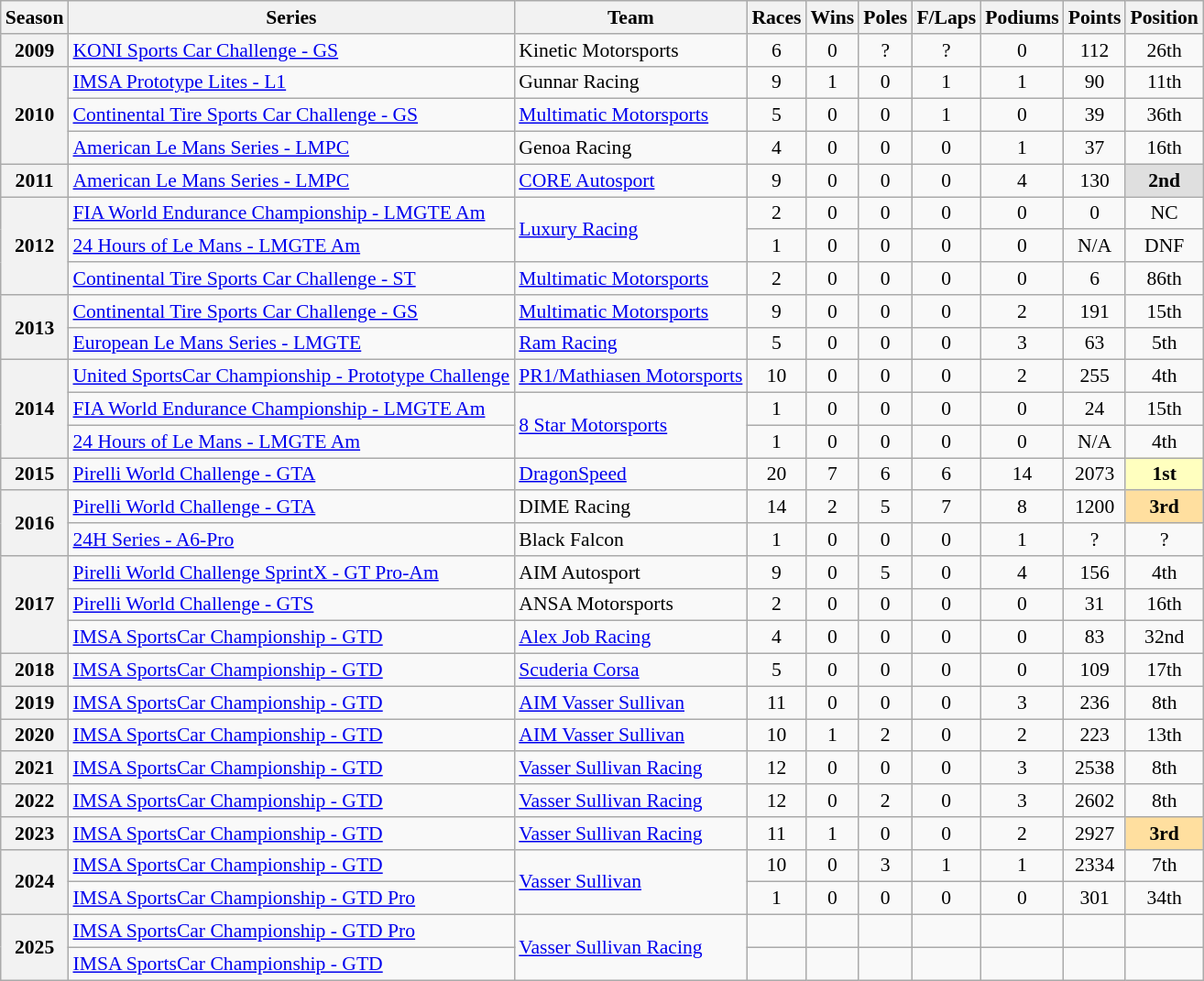<table class="wikitable" style="font-size: 90%; text-align:center">
<tr>
<th>Season</th>
<th>Series</th>
<th>Team</th>
<th>Races</th>
<th>Wins</th>
<th>Poles</th>
<th>F/Laps</th>
<th>Podiums</th>
<th>Points</th>
<th>Position</th>
</tr>
<tr>
<th>2009</th>
<td align=left><a href='#'>KONI Sports Car Challenge - GS</a></td>
<td align=left>Kinetic Motorsports</td>
<td>6</td>
<td>0</td>
<td>?</td>
<td>?</td>
<td>0</td>
<td>112</td>
<td>26th</td>
</tr>
<tr>
<th rowspan=3>2010</th>
<td align=left><a href='#'>IMSA Prototype Lites - L1</a></td>
<td align=left>Gunnar Racing</td>
<td>9</td>
<td>1</td>
<td>0</td>
<td>1</td>
<td>1</td>
<td>90</td>
<td>11th</td>
</tr>
<tr>
<td align=left><a href='#'>Continental Tire Sports Car Challenge - GS</a></td>
<td align=left><a href='#'>Multimatic Motorsports</a></td>
<td>5</td>
<td>0</td>
<td>0</td>
<td>1</td>
<td>0</td>
<td>39</td>
<td>36th</td>
</tr>
<tr>
<td align=left><a href='#'>American Le Mans Series - LMPC</a></td>
<td align=left>Genoa Racing</td>
<td>4</td>
<td>0</td>
<td>0</td>
<td>0</td>
<td>1</td>
<td>37</td>
<td>16th</td>
</tr>
<tr>
<th>2011</th>
<td align=left><a href='#'>American Le Mans Series - LMPC</a></td>
<td align=left><a href='#'>CORE Autosport</a></td>
<td>9</td>
<td>0</td>
<td>0</td>
<td>0</td>
<td>4</td>
<td>130</td>
<td style="background:#DFDFDF;"><strong>2nd</strong></td>
</tr>
<tr>
<th rowspan=3>2012</th>
<td align=left><a href='#'>FIA World Endurance Championship - LMGTE Am</a></td>
<td rowspan=2 align=left><a href='#'>Luxury Racing</a></td>
<td>2</td>
<td>0</td>
<td>0</td>
<td>0</td>
<td>0</td>
<td>0</td>
<td>NC</td>
</tr>
<tr>
<td align=left><a href='#'>24 Hours of Le Mans - LMGTE Am</a></td>
<td>1</td>
<td>0</td>
<td>0</td>
<td>0</td>
<td>0</td>
<td>N/A</td>
<td>DNF</td>
</tr>
<tr>
<td align=left><a href='#'>Continental Tire Sports Car Challenge - ST</a></td>
<td align=left><a href='#'>Multimatic Motorsports</a></td>
<td>2</td>
<td>0</td>
<td>0</td>
<td>0</td>
<td>0</td>
<td>6</td>
<td>86th</td>
</tr>
<tr>
<th rowspan=2>2013</th>
<td align=left><a href='#'>Continental Tire Sports Car Challenge - GS</a></td>
<td align=left><a href='#'>Multimatic Motorsports</a></td>
<td>9</td>
<td>0</td>
<td>0</td>
<td>0</td>
<td>2</td>
<td>191</td>
<td>15th</td>
</tr>
<tr>
<td align=left><a href='#'>European Le Mans Series - LMGTE</a></td>
<td align=left><a href='#'>Ram Racing</a></td>
<td>5</td>
<td>0</td>
<td>0</td>
<td>0</td>
<td>3</td>
<td>63</td>
<td>5th</td>
</tr>
<tr>
<th rowspan=3>2014</th>
<td align=left><a href='#'>United SportsCar Championship - Prototype Challenge</a></td>
<td align=left><a href='#'>PR1/Mathiasen Motorsports</a></td>
<td>10</td>
<td>0</td>
<td>0</td>
<td>0</td>
<td>2</td>
<td>255</td>
<td>4th</td>
</tr>
<tr>
<td align=left><a href='#'>FIA World Endurance Championship - LMGTE Am</a></td>
<td rowspan=2 align=left><a href='#'>8 Star Motorsports</a></td>
<td>1</td>
<td>0</td>
<td>0</td>
<td>0</td>
<td>0</td>
<td>24</td>
<td>15th</td>
</tr>
<tr>
<td align=left><a href='#'>24 Hours of Le Mans - LMGTE Am</a></td>
<td>1</td>
<td>0</td>
<td>0</td>
<td>0</td>
<td>0</td>
<td>N/A</td>
<td>4th</td>
</tr>
<tr>
<th>2015</th>
<td align=left><a href='#'>Pirelli World Challenge - GTA</a></td>
<td align=left><a href='#'>DragonSpeed</a></td>
<td>20</td>
<td>7</td>
<td>6</td>
<td>6</td>
<td>14</td>
<td>2073</td>
<td style="background:#FFFFBF;"><strong>1st</strong></td>
</tr>
<tr>
<th rowspan=2>2016</th>
<td align=left><a href='#'>Pirelli World Challenge - GTA</a></td>
<td align=left>DIME Racing</td>
<td>14</td>
<td>2</td>
<td>5</td>
<td>7</td>
<td>8</td>
<td>1200</td>
<td style="background:#FFDF9F;"><strong>3rd</strong></td>
</tr>
<tr>
<td align=left><a href='#'>24H Series - A6-Pro</a></td>
<td align=left>Black Falcon</td>
<td>1</td>
<td>0</td>
<td>0</td>
<td>0</td>
<td>1</td>
<td>?</td>
<td>?</td>
</tr>
<tr>
<th rowspan=3>2017</th>
<td align=left><a href='#'>Pirelli World Challenge SprintX - GT Pro-Am</a></td>
<td align=left>AIM Autosport</td>
<td>9</td>
<td>0</td>
<td>5</td>
<td>0</td>
<td>4</td>
<td>156</td>
<td>4th</td>
</tr>
<tr>
<td align=left><a href='#'>Pirelli World Challenge - GTS</a></td>
<td align=left>ANSA Motorsports</td>
<td>2</td>
<td>0</td>
<td>0</td>
<td>0</td>
<td>0</td>
<td>31</td>
<td>16th</td>
</tr>
<tr>
<td align=left><a href='#'>IMSA SportsCar Championship - GTD</a></td>
<td align=left><a href='#'>Alex Job Racing</a></td>
<td>4</td>
<td>0</td>
<td>0</td>
<td>0</td>
<td>0</td>
<td>83</td>
<td>32nd</td>
</tr>
<tr>
<th>2018</th>
<td align=left><a href='#'>IMSA SportsCar Championship - GTD</a></td>
<td align=left><a href='#'>Scuderia Corsa</a></td>
<td>5</td>
<td>0</td>
<td>0</td>
<td>0</td>
<td>0</td>
<td>109</td>
<td>17th</td>
</tr>
<tr>
<th>2019</th>
<td align=left><a href='#'>IMSA SportsCar Championship - GTD</a></td>
<td align=left><a href='#'>AIM Vasser Sullivan</a></td>
<td>11</td>
<td>0</td>
<td>0</td>
<td>0</td>
<td>3</td>
<td>236</td>
<td>8th</td>
</tr>
<tr>
<th>2020</th>
<td align=left><a href='#'>IMSA SportsCar Championship - GTD</a></td>
<td align=left><a href='#'>AIM Vasser Sullivan</a></td>
<td>10</td>
<td>1</td>
<td>2</td>
<td>0</td>
<td>2</td>
<td>223</td>
<td>13th</td>
</tr>
<tr>
<th>2021</th>
<td align=left><a href='#'>IMSA SportsCar Championship - GTD</a></td>
<td align=left><a href='#'>Vasser Sullivan Racing</a></td>
<td>12</td>
<td>0</td>
<td>0</td>
<td>0</td>
<td>3</td>
<td>2538</td>
<td>8th</td>
</tr>
<tr>
<th>2022</th>
<td align=left><a href='#'>IMSA SportsCar Championship - GTD</a></td>
<td align=left><a href='#'>Vasser Sullivan Racing</a></td>
<td>12</td>
<td>0</td>
<td>2</td>
<td>0</td>
<td>3</td>
<td>2602</td>
<td>8th</td>
</tr>
<tr>
<th>2023</th>
<td align=left><a href='#'>IMSA SportsCar Championship - GTD</a></td>
<td align=left><a href='#'>Vasser Sullivan Racing</a></td>
<td>11</td>
<td>1</td>
<td>0</td>
<td>0</td>
<td>2</td>
<td>2927</td>
<td style="background:#FFDF9F;"><strong>3rd</strong></td>
</tr>
<tr>
<th rowspan="2">2024</th>
<td align=left><a href='#'>IMSA SportsCar Championship - GTD</a></td>
<td rowspan="2" align="left"><a href='#'>Vasser Sullivan</a></td>
<td>10</td>
<td>0</td>
<td>3</td>
<td>1</td>
<td>1</td>
<td>2334</td>
<td>7th</td>
</tr>
<tr>
<td align=left><a href='#'>IMSA SportsCar Championship - GTD Pro</a></td>
<td>1</td>
<td>0</td>
<td>0</td>
<td>0</td>
<td>0</td>
<td>301</td>
<td>34th</td>
</tr>
<tr>
<th rowspan="2">2025</th>
<td align=left><a href='#'>IMSA SportsCar Championship - GTD Pro</a></td>
<td rowspan="2" align="left"><a href='#'>Vasser Sullivan Racing</a></td>
<td></td>
<td></td>
<td></td>
<td></td>
<td></td>
<td></td>
<td></td>
</tr>
<tr>
<td align="left"><a href='#'>IMSA SportsCar Championship - GTD</a></td>
<td></td>
<td></td>
<td></td>
<td></td>
<td></td>
<td></td>
<td></td>
</tr>
</table>
